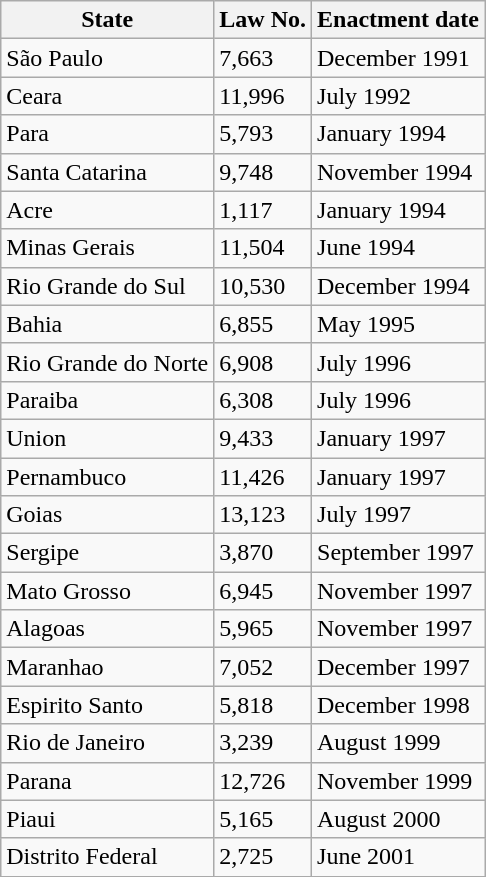<table class="wikitable">
<tr>
<th>State</th>
<th>Law No.</th>
<th>Enactment date</th>
</tr>
<tr>
<td>São Paulo</td>
<td>7,663</td>
<td>December 1991</td>
</tr>
<tr>
<td>Ceara</td>
<td>11,996</td>
<td>July 1992</td>
</tr>
<tr>
<td>Para</td>
<td>5,793</td>
<td>January 1994</td>
</tr>
<tr>
<td>Santa Catarina</td>
<td>9,748</td>
<td>November 1994</td>
</tr>
<tr>
<td>Acre</td>
<td>1,117</td>
<td>January 1994</td>
</tr>
<tr>
<td>Minas Gerais</td>
<td>11,504</td>
<td>June 1994</td>
</tr>
<tr>
<td>Rio Grande do Sul</td>
<td>10,530</td>
<td>December 1994</td>
</tr>
<tr>
<td>Bahia</td>
<td>6,855</td>
<td>May 1995</td>
</tr>
<tr>
<td>Rio Grande do Norte</td>
<td>6,908</td>
<td>July 1996</td>
</tr>
<tr>
<td>Paraiba</td>
<td>6,308</td>
<td>July 1996</td>
</tr>
<tr>
<td>Union</td>
<td>9,433</td>
<td>January 1997</td>
</tr>
<tr>
<td>Pernambuco</td>
<td>11,426</td>
<td>January 1997</td>
</tr>
<tr>
<td>Goias</td>
<td>13,123</td>
<td>July 1997</td>
</tr>
<tr>
<td>Sergipe</td>
<td>3,870</td>
<td>September 1997</td>
</tr>
<tr>
<td>Mato Grosso</td>
<td>6,945</td>
<td>November 1997</td>
</tr>
<tr>
<td>Alagoas</td>
<td>5,965</td>
<td>November 1997</td>
</tr>
<tr>
<td>Maranhao</td>
<td>7,052</td>
<td>December 1997</td>
</tr>
<tr>
<td>Espirito Santo</td>
<td>5,818</td>
<td>December 1998</td>
</tr>
<tr>
<td>Rio de Janeiro</td>
<td>3,239</td>
<td>August 1999</td>
</tr>
<tr>
<td>Parana</td>
<td>12,726</td>
<td>November 1999</td>
</tr>
<tr>
<td>Piaui</td>
<td>5,165</td>
<td>August 2000</td>
</tr>
<tr>
<td>Distrito Federal</td>
<td>2,725</td>
<td>June 2001</td>
</tr>
<tr>
</tr>
</table>
